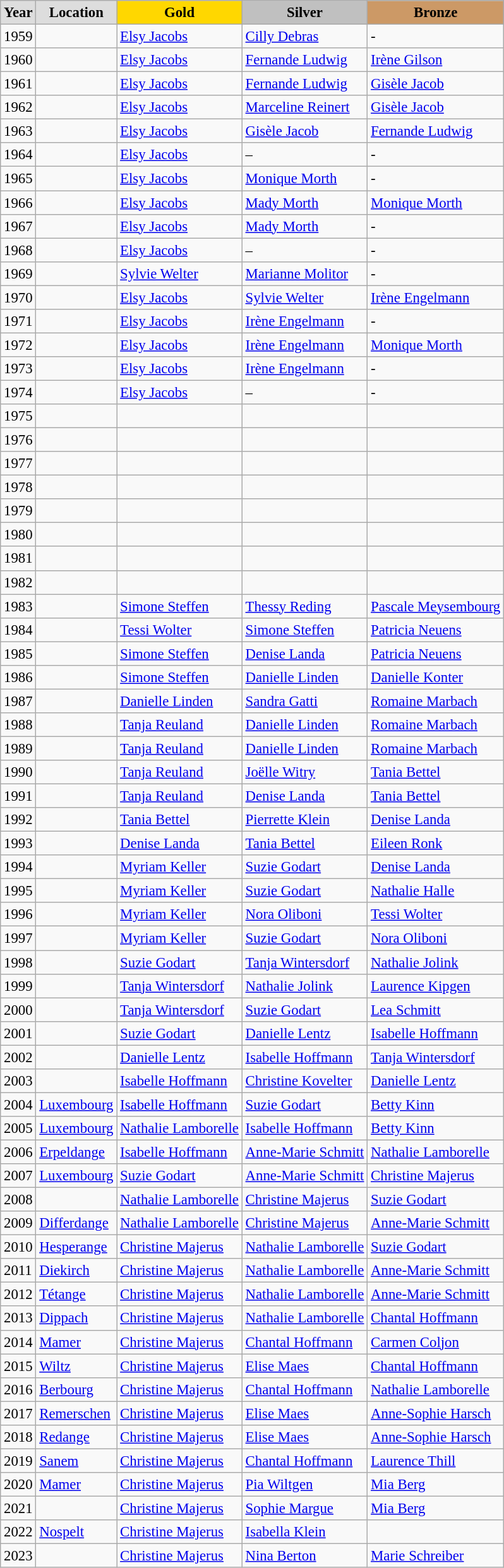<table class="wikitable sortable" style="font-size:95%">
<tr style="text-align:center; background:#e4e4e4; font-weight:bold;">
<td style="background:#ddd; ">Year</td>
<td style="background:#ddd; ">Location</td>
<td style="background:gold; ">Gold</td>
<td style="background:silver; ">Silver</td>
<td style="background:#c96; ">Bronze</td>
</tr>
<tr>
<td>1959</td>
<td></td>
<td><a href='#'>Elsy Jacobs</a></td>
<td><a href='#'>Cilly Debras</a></td>
<td>-</td>
</tr>
<tr>
<td>1960</td>
<td></td>
<td><a href='#'>Elsy Jacobs</a></td>
<td><a href='#'>Fernande Ludwig</a></td>
<td><a href='#'>Irène Gilson</a></td>
</tr>
<tr>
<td>1961</td>
<td></td>
<td><a href='#'>Elsy Jacobs</a></td>
<td><a href='#'>Fernande Ludwig</a></td>
<td><a href='#'>Gisèle Jacob</a></td>
</tr>
<tr>
<td>1962</td>
<td></td>
<td><a href='#'>Elsy Jacobs</a></td>
<td><a href='#'>Marceline Reinert</a></td>
<td><a href='#'>Gisèle Jacob</a></td>
</tr>
<tr>
<td>1963</td>
<td></td>
<td><a href='#'>Elsy Jacobs</a></td>
<td><a href='#'>Gisèle Jacob</a></td>
<td><a href='#'>Fernande Ludwig</a></td>
</tr>
<tr>
<td>1964</td>
<td></td>
<td><a href='#'>Elsy Jacobs</a></td>
<td>–</td>
<td>-</td>
</tr>
<tr>
<td>1965</td>
<td></td>
<td><a href='#'>Elsy Jacobs</a></td>
<td><a href='#'>Monique Morth</a></td>
<td>-</td>
</tr>
<tr>
<td>1966</td>
<td></td>
<td><a href='#'>Elsy Jacobs</a></td>
<td><a href='#'>Mady Morth</a></td>
<td><a href='#'>Monique Morth</a></td>
</tr>
<tr>
<td>1967</td>
<td></td>
<td><a href='#'>Elsy Jacobs</a></td>
<td><a href='#'>Mady Morth</a></td>
<td>-</td>
</tr>
<tr>
<td>1968</td>
<td></td>
<td><a href='#'>Elsy Jacobs</a></td>
<td>–</td>
<td>-</td>
</tr>
<tr>
<td>1969</td>
<td></td>
<td><a href='#'>Sylvie Welter</a></td>
<td><a href='#'>Marianne Molitor</a></td>
<td>-</td>
</tr>
<tr>
<td>1970</td>
<td></td>
<td><a href='#'>Elsy Jacobs</a></td>
<td><a href='#'>Sylvie Welter</a></td>
<td><a href='#'>Irène Engelmann</a></td>
</tr>
<tr>
<td>1971</td>
<td></td>
<td><a href='#'>Elsy Jacobs</a></td>
<td><a href='#'>Irène Engelmann</a></td>
<td>-</td>
</tr>
<tr>
<td>1972</td>
<td></td>
<td><a href='#'>Elsy Jacobs</a></td>
<td><a href='#'>Irène Engelmann</a></td>
<td><a href='#'>Monique Morth</a></td>
</tr>
<tr>
<td>1973</td>
<td></td>
<td><a href='#'>Elsy Jacobs</a></td>
<td><a href='#'>Irène Engelmann</a></td>
<td>-</td>
</tr>
<tr>
<td>1974</td>
<td></td>
<td><a href='#'>Elsy Jacobs</a></td>
<td>–</td>
<td>-</td>
</tr>
<tr>
<td>1975</td>
<td></td>
<td></td>
<td></td>
<td></td>
</tr>
<tr>
<td>1976</td>
<td></td>
<td></td>
<td></td>
<td></td>
</tr>
<tr>
<td>1977</td>
<td></td>
<td></td>
<td></td>
<td></td>
</tr>
<tr>
<td>1978</td>
<td></td>
<td></td>
<td></td>
<td></td>
</tr>
<tr>
<td>1979</td>
<td></td>
<td></td>
<td></td>
<td></td>
</tr>
<tr>
<td>1980</td>
<td></td>
<td></td>
<td></td>
<td></td>
</tr>
<tr>
<td>1981</td>
<td></td>
<td></td>
<td></td>
<td></td>
</tr>
<tr>
<td>1982</td>
<td></td>
<td></td>
<td></td>
<td></td>
</tr>
<tr>
<td>1983</td>
<td></td>
<td><a href='#'>Simone Steffen</a></td>
<td><a href='#'>Thessy Reding</a></td>
<td><a href='#'>Pascale Meysembourg</a></td>
</tr>
<tr>
<td>1984</td>
<td></td>
<td><a href='#'>Tessi Wolter</a></td>
<td><a href='#'>Simone Steffen</a></td>
<td><a href='#'>Patricia Neuens</a></td>
</tr>
<tr>
<td>1985</td>
<td></td>
<td><a href='#'>Simone Steffen</a></td>
<td><a href='#'>Denise Landa</a></td>
<td><a href='#'>Patricia Neuens</a></td>
</tr>
<tr>
<td>1986</td>
<td></td>
<td><a href='#'>Simone Steffen</a></td>
<td><a href='#'>Danielle Linden</a></td>
<td><a href='#'>Danielle Konter</a></td>
</tr>
<tr>
<td>1987</td>
<td></td>
<td><a href='#'>Danielle Linden</a></td>
<td><a href='#'>Sandra Gatti</a></td>
<td><a href='#'>Romaine Marbach</a></td>
</tr>
<tr>
<td>1988</td>
<td></td>
<td><a href='#'>Tanja Reuland</a></td>
<td><a href='#'>Danielle Linden</a></td>
<td><a href='#'>Romaine Marbach</a></td>
</tr>
<tr>
<td>1989</td>
<td></td>
<td><a href='#'>Tanja Reuland</a></td>
<td><a href='#'>Danielle Linden</a></td>
<td><a href='#'>Romaine Marbach</a></td>
</tr>
<tr>
<td>1990</td>
<td></td>
<td><a href='#'>Tanja Reuland</a></td>
<td><a href='#'>Joëlle Witry</a></td>
<td><a href='#'>Tania Bettel</a></td>
</tr>
<tr>
<td>1991</td>
<td></td>
<td><a href='#'>Tanja Reuland</a></td>
<td><a href='#'>Denise Landa</a></td>
<td><a href='#'>Tania Bettel</a></td>
</tr>
<tr>
<td>1992</td>
<td></td>
<td><a href='#'>Tania Bettel</a></td>
<td><a href='#'>Pierrette Klein</a></td>
<td><a href='#'>Denise Landa</a></td>
</tr>
<tr>
<td>1993</td>
<td></td>
<td><a href='#'>Denise Landa</a></td>
<td><a href='#'>Tania Bettel</a></td>
<td><a href='#'>Eileen Ronk</a></td>
</tr>
<tr>
<td>1994</td>
<td></td>
<td><a href='#'>Myriam Keller</a></td>
<td><a href='#'>Suzie Godart</a></td>
<td><a href='#'>Denise Landa</a></td>
</tr>
<tr>
<td>1995</td>
<td></td>
<td><a href='#'>Myriam Keller</a></td>
<td><a href='#'>Suzie Godart</a></td>
<td><a href='#'>Nathalie Halle</a></td>
</tr>
<tr>
<td>1996</td>
<td></td>
<td><a href='#'>Myriam Keller</a></td>
<td><a href='#'>Nora Oliboni</a></td>
<td><a href='#'>Tessi Wolter</a></td>
</tr>
<tr>
<td>1997</td>
<td></td>
<td><a href='#'>Myriam Keller</a></td>
<td><a href='#'>Suzie Godart</a></td>
<td><a href='#'>Nora Oliboni</a></td>
</tr>
<tr>
<td>1998</td>
<td></td>
<td><a href='#'>Suzie Godart</a></td>
<td><a href='#'>Tanja Wintersdorf</a></td>
<td><a href='#'>Nathalie Jolink</a></td>
</tr>
<tr>
<td>1999</td>
<td></td>
<td><a href='#'>Tanja Wintersdorf</a></td>
<td><a href='#'>Nathalie Jolink</a></td>
<td><a href='#'>Laurence Kipgen</a></td>
</tr>
<tr>
<td>2000</td>
<td></td>
<td><a href='#'>Tanja Wintersdorf</a></td>
<td><a href='#'>Suzie Godart</a></td>
<td><a href='#'>Lea Schmitt</a></td>
</tr>
<tr>
<td>2001</td>
<td></td>
<td><a href='#'>Suzie Godart</a></td>
<td><a href='#'>Danielle Lentz</a></td>
<td><a href='#'>Isabelle Hoffmann</a></td>
</tr>
<tr>
<td>2002</td>
<td></td>
<td><a href='#'>Danielle Lentz</a></td>
<td><a href='#'>Isabelle Hoffmann</a></td>
<td><a href='#'>Tanja Wintersdorf</a></td>
</tr>
<tr>
<td>2003</td>
<td></td>
<td><a href='#'>Isabelle Hoffmann</a></td>
<td><a href='#'>Christine Kovelter</a></td>
<td><a href='#'>Danielle Lentz</a></td>
</tr>
<tr>
<td>2004</td>
<td><a href='#'>Luxembourg</a></td>
<td><a href='#'>Isabelle Hoffmann</a></td>
<td><a href='#'>Suzie Godart</a></td>
<td><a href='#'>Betty Kinn</a></td>
</tr>
<tr>
<td>2005</td>
<td><a href='#'>Luxembourg</a></td>
<td><a href='#'>Nathalie Lamborelle</a></td>
<td><a href='#'>Isabelle Hoffmann</a></td>
<td><a href='#'>Betty Kinn</a></td>
</tr>
<tr>
<td>2006</td>
<td><a href='#'>Erpeldange</a></td>
<td><a href='#'>Isabelle Hoffmann</a></td>
<td><a href='#'>Anne-Marie Schmitt</a></td>
<td><a href='#'>Nathalie Lamborelle</a></td>
</tr>
<tr>
<td>2007</td>
<td><a href='#'>Luxembourg</a></td>
<td><a href='#'>Suzie Godart</a></td>
<td><a href='#'>Anne-Marie Schmitt</a></td>
<td><a href='#'>Christine Majerus</a></td>
</tr>
<tr>
<td>2008</td>
<td></td>
<td><a href='#'>Nathalie Lamborelle</a></td>
<td><a href='#'>Christine Majerus</a></td>
<td><a href='#'>Suzie Godart</a></td>
</tr>
<tr>
<td>2009</td>
<td><a href='#'>Differdange</a></td>
<td><a href='#'>Nathalie Lamborelle</a></td>
<td><a href='#'>Christine Majerus</a></td>
<td><a href='#'>Anne-Marie Schmitt</a></td>
</tr>
<tr>
<td>2010</td>
<td><a href='#'>Hesperange</a></td>
<td><a href='#'>Christine Majerus</a></td>
<td><a href='#'>Nathalie Lamborelle</a></td>
<td><a href='#'>Suzie Godart</a></td>
</tr>
<tr>
<td>2011</td>
<td><a href='#'>Diekirch</a></td>
<td><a href='#'>Christine Majerus</a></td>
<td><a href='#'>Nathalie Lamborelle</a></td>
<td><a href='#'>Anne-Marie Schmitt</a></td>
</tr>
<tr>
<td>2012</td>
<td><a href='#'>Tétange</a></td>
<td><a href='#'>Christine Majerus</a></td>
<td><a href='#'>Nathalie Lamborelle</a></td>
<td><a href='#'>Anne-Marie Schmitt</a></td>
</tr>
<tr>
<td>2013</td>
<td><a href='#'>Dippach</a></td>
<td><a href='#'>Christine Majerus</a></td>
<td><a href='#'>Nathalie Lamborelle</a></td>
<td><a href='#'>Chantal Hoffmann</a></td>
</tr>
<tr>
<td>2014</td>
<td><a href='#'>Mamer</a></td>
<td><a href='#'>Christine Majerus</a></td>
<td><a href='#'>Chantal Hoffmann</a></td>
<td><a href='#'>Carmen Coljon</a></td>
</tr>
<tr>
<td>2015</td>
<td><a href='#'>Wiltz</a></td>
<td><a href='#'>Christine Majerus</a></td>
<td><a href='#'>Elise Maes</a></td>
<td><a href='#'>Chantal Hoffmann</a></td>
</tr>
<tr>
<td>2016</td>
<td><a href='#'>Berbourg</a></td>
<td><a href='#'>Christine Majerus</a></td>
<td><a href='#'>Chantal Hoffmann</a></td>
<td><a href='#'>Nathalie Lamborelle</a></td>
</tr>
<tr>
<td>2017</td>
<td><a href='#'>Remerschen</a></td>
<td><a href='#'>Christine Majerus</a></td>
<td><a href='#'>Elise Maes</a></td>
<td><a href='#'>Anne-Sophie Harsch</a></td>
</tr>
<tr>
<td>2018</td>
<td><a href='#'>Redange</a></td>
<td><a href='#'>Christine Majerus</a></td>
<td><a href='#'>Elise Maes</a></td>
<td><a href='#'>Anne-Sophie Harsch</a></td>
</tr>
<tr>
<td>2019</td>
<td><a href='#'>Sanem</a></td>
<td><a href='#'>Christine Majerus</a></td>
<td><a href='#'>Chantal Hoffmann</a></td>
<td><a href='#'>Laurence Thill</a></td>
</tr>
<tr>
<td>2020</td>
<td><a href='#'>Mamer</a></td>
<td><a href='#'>Christine Majerus</a></td>
<td><a href='#'>Pia Wiltgen</a></td>
<td><a href='#'>Mia Berg</a></td>
</tr>
<tr>
<td>2021</td>
<td></td>
<td><a href='#'>Christine Majerus</a></td>
<td><a href='#'>Sophie Margue</a></td>
<td><a href='#'>Mia Berg</a></td>
</tr>
<tr>
<td>2022</td>
<td><a href='#'>Nospelt</a></td>
<td><a href='#'>Christine Majerus</a></td>
<td><a href='#'>Isabella Klein</a></td>
<td></td>
</tr>
<tr>
<td>2023</td>
<td></td>
<td><a href='#'>Christine Majerus</a></td>
<td><a href='#'>Nina Berton</a></td>
<td><a href='#'>Marie Schreiber</a></td>
</tr>
</table>
